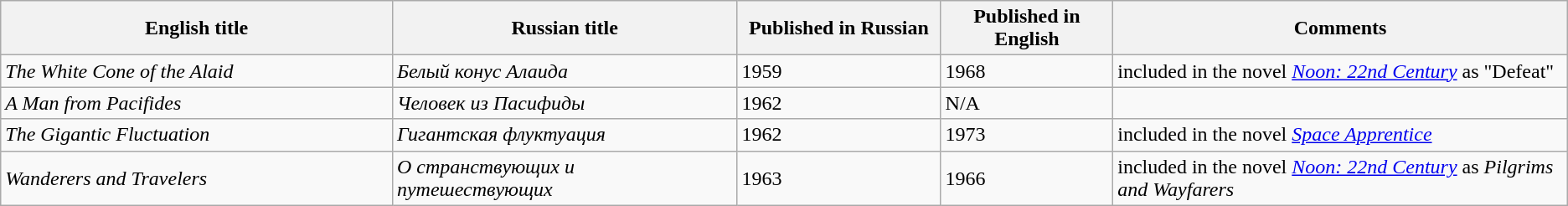<table class="wikitable">
<tr>
<th style="width:25%;">English title</th>
<th style="width:22%;">Russian title</th>
<th style="width:13%;">Published in Russian</th>
<th style="width:11%;">Published in English</th>
<th style="width:29%;">Comments</th>
</tr>
<tr>
<td><em>The White Cone of the Alaid</em></td>
<td><em>Белый конус Алаида</em></td>
<td>1959</td>
<td>1968</td>
<td>included in the novel <em><a href='#'>Noon: 22nd Century</a></em> as "Defeat"</td>
</tr>
<tr>
<td><em>A Man from Pacifides</em></td>
<td><em>Человек из Пасифиды</em></td>
<td>1962</td>
<td>N/A</td>
<td></td>
</tr>
<tr>
<td><em>The Gigantic Fluctuation</em></td>
<td><em>Гигантская флуктуация</em></td>
<td>1962</td>
<td>1973</td>
<td>included in the novel <em><a href='#'>Space Apprentice</a></em></td>
</tr>
<tr>
<td><em>Wanderers and Travelers</em></td>
<td><em>О странствующих и путешествующих</em></td>
<td>1963</td>
<td>1966</td>
<td>included in the novel <em><a href='#'>Noon: 22nd Century</a></em> as <em>Pilgrims and Wayfarers</em></td>
</tr>
</table>
